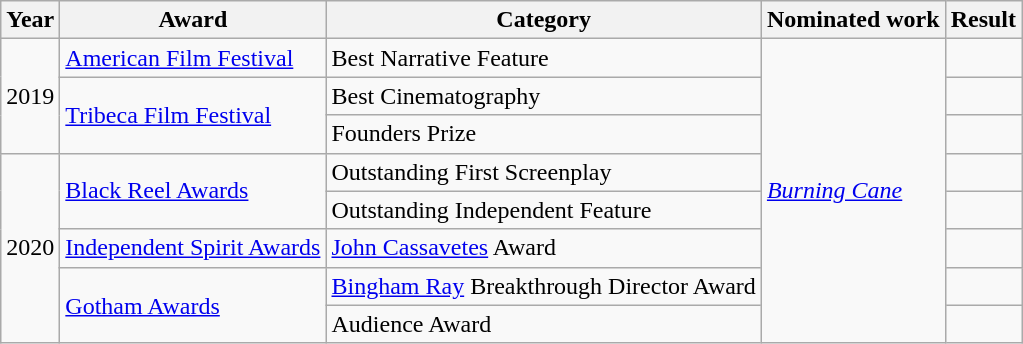<table class="wikitable sortable">
<tr>
<th>Year</th>
<th>Award</th>
<th>Category</th>
<th>Nominated work</th>
<th>Result</th>
</tr>
<tr>
<td rowspan="3">2019</td>
<td><a href='#'>American Film Festival</a></td>
<td>Best Narrative Feature</td>
<td rowspan="8"><em><a href='#'>Burning Cane</a></em></td>
<td></td>
</tr>
<tr>
<td rowspan="2"><a href='#'>Tribeca Film Festival</a></td>
<td>Best Cinematography</td>
<td></td>
</tr>
<tr>
<td>Founders Prize</td>
<td></td>
</tr>
<tr>
<td rowspan="5">2020</td>
<td rowspan="2"><a href='#'>Black Reel Awards</a></td>
<td>Outstanding First Screenplay</td>
<td></td>
</tr>
<tr>
<td>Outstanding Independent Feature</td>
<td></td>
</tr>
<tr>
<td><a href='#'>Independent Spirit Awards</a></td>
<td><a href='#'>John Cassavetes</a> Award</td>
<td></td>
</tr>
<tr>
<td rowspan="2"><a href='#'>Gotham Awards</a></td>
<td><a href='#'>Bingham Ray</a> Breakthrough Director Award</td>
<td></td>
</tr>
<tr>
<td>Audience Award</td>
<td></td>
</tr>
</table>
